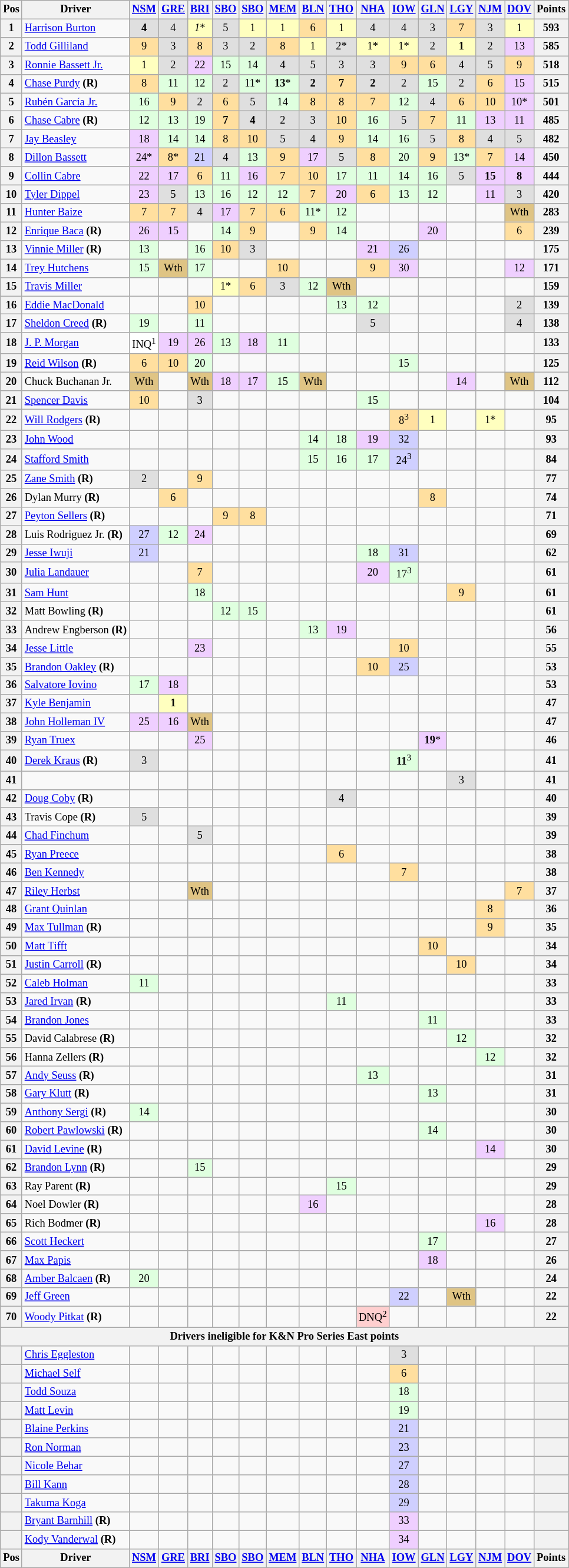<table class="wikitable" style="font-size:77%; text-align:center;">
<tr>
<th>Pos</th>
<th>Driver</th>
<th><a href='#'>NSM</a></th>
<th><a href='#'>GRE</a></th>
<th><a href='#'>BRI</a></th>
<th><a href='#'>SBO</a></th>
<th><a href='#'>SBO</a></th>
<th><a href='#'>MEM</a></th>
<th><a href='#'>BLN</a></th>
<th><a href='#'>THO</a></th>
<th><a href='#'>NHA</a></th>
<th><a href='#'>IOW</a></th>
<th><a href='#'>GLN</a></th>
<th><a href='#'>LGY</a></th>
<th><a href='#'>NJM</a></th>
<th><a href='#'>DOV</a></th>
<th>Points</th>
</tr>
<tr>
<th>1</th>
<td align="left"><a href='#'>Harrison Burton</a></td>
<td style="background:#DFDFDF;"><strong>4</strong></td>
<td style="background:#DFDFDF;">4</td>
<td style="background:#FFFFBF;"><em>1</em>*</td>
<td style="background:#DFDFDF;">5</td>
<td style="background:#FFFFBF;">1</td>
<td style="background:#FFFFBF;">1</td>
<td style="background:#FFDF9F;">6</td>
<td style="background:#FFFFBF;">1</td>
<td style="background:#DFDFDF;">4</td>
<td style="background:#DFDFDF;">4</td>
<td style="background:#DFDFDF;">3</td>
<td style="background:#FFDF9F;">7</td>
<td style="background:#DFDFDF;">3</td>
<td style="background:#FFFFBF;">1</td>
<th>593</th>
</tr>
<tr>
<th>2</th>
<td align="left"><a href='#'>Todd Gilliland</a></td>
<td style="background:#FFDF9F;">9</td>
<td style="background:#DFDFDF;">3</td>
<td style="background:#FFDF9F;">8</td>
<td style="background:#DFDFDF;">3</td>
<td style="background:#DFDFDF;">2</td>
<td style="background:#FFDF9F;">8</td>
<td style="background:#FFFFBF;">1</td>
<td style="background:#DFDFDF;">2*</td>
<td style="background:#FFFFBF;">1*</td>
<td style="background:#FFFFBF;">1*</td>
<td style="background:#DFDFDF;">2</td>
<td style="background:#FFFFBF;"><strong>1</strong></td>
<td style="background:#DFDFDF;">2</td>
<td style="background:#EFCFFF;">13</td>
<th>585</th>
</tr>
<tr>
<th>3</th>
<td align="left"><a href='#'>Ronnie Bassett Jr.</a></td>
<td style="background:#FFFFBF;">1</td>
<td style="background:#DFDFDF;">2</td>
<td style="background:#EFCFFF;">22</td>
<td style="background:#DFFFDF;">15</td>
<td style="background:#DFFFDF;">14</td>
<td style="background:#DFDFDF;">4</td>
<td style="background:#DFDFDF;">5</td>
<td style="background:#DFDFDF;">3</td>
<td style="background:#DFDFDF;">3</td>
<td style="background:#FFDF9F;">9</td>
<td style="background:#FFDF9F;">6</td>
<td style="background:#DFDFDF;">4</td>
<td style="background:#DFDFDF;">5</td>
<td style="background:#FFDF9F;">9</td>
<th>518</th>
</tr>
<tr>
<th>4</th>
<td align="left"><a href='#'>Chase Purdy</a> <strong>(R)</strong></td>
<td style="background:#FFDF9F;">8</td>
<td style="background:#DFFFDF;">11</td>
<td style="background:#DFFFDF;">12</td>
<td style="background:#DFDFDF;">2</td>
<td style="background:#DFFFDF;">11*</td>
<td style="background:#DFFFDF;"><strong>13</strong>*</td>
<td style="background:#DFDFDF;"><strong>2</strong></td>
<td style="background:#FFDF9F;"><strong>7</strong></td>
<td style="background:#DFDFDF;"><strong>2</strong></td>
<td style="background:#DFDFDF;">2</td>
<td style="background:#DFFFDF;">15</td>
<td style="background:#DFDFDF;">2</td>
<td style="background:#FFDF9F;">6</td>
<td style="background:#EFCFFF;">15</td>
<th>515</th>
</tr>
<tr>
<th>5</th>
<td align="left"><a href='#'>Rubén García Jr.</a></td>
<td style="background:#DFFFDF;">16</td>
<td style="background:#FFDF9F;">9</td>
<td style="background:#DFDFDF;">2</td>
<td style="background:#FFDF9F;">6</td>
<td style="background:#DFDFDF;">5</td>
<td style="background:#DFFFDF;">14</td>
<td style="background:#FFDF9F;">8</td>
<td style="background:#FFDF9F;">8</td>
<td style="background:#FFDF9F;">7</td>
<td style="background:#DFFFDF;">12</td>
<td style="background:#DFDFDF;">4</td>
<td style="background:#FFDF9F;">6</td>
<td style="background:#FFDF9F;">10</td>
<td style="background:#EFCFFF;">10*</td>
<th>501</th>
</tr>
<tr>
<th>6</th>
<td align="left"><a href='#'>Chase Cabre</a> <strong>(R)</strong></td>
<td style="background:#DFFFDF;">12</td>
<td style="background:#DFFFDF;">13</td>
<td style="background:#DFFFDF;">19</td>
<td style="background:#FFDF9F;"><strong>7</strong></td>
<td style="background:#DFDFDF;"><strong>4</strong></td>
<td style="background:#DFDFDF;">2</td>
<td style="background:#DFDFDF;">3</td>
<td style="background:#FFDF9F;">10</td>
<td style="background:#DFFFDF;">16</td>
<td style="background:#DFDFDF;">5</td>
<td style="background:#FFDF9F;">7</td>
<td style="background:#DFFFDF;">11</td>
<td style="background:#EFCFFF;">13</td>
<td style="background:#EFCFFF;">11</td>
<th>485</th>
</tr>
<tr>
<th>7</th>
<td align="left"><a href='#'>Jay Beasley</a></td>
<td style="background:#EFCFFF;">18</td>
<td style="background:#DFFFDF;">14</td>
<td style="background:#DFFFDF;">14</td>
<td style="background:#FFDF9F;">8</td>
<td style="background:#FFDF9F;">10</td>
<td style="background:#DFDFDF;">5</td>
<td style="background:#DFDFDF;">4</td>
<td style="background:#FFDF9F;">9</td>
<td style="background:#DFFFDF;">14</td>
<td style="background:#DFFFDF;">16</td>
<td style="background:#DFDFDF;">5</td>
<td style="background:#FFDF9F;">8</td>
<td style="background:#DFDFDF;">4</td>
<td style="background:#DFDFDF;">5</td>
<th>482</th>
</tr>
<tr>
<th>8</th>
<td align="left"><a href='#'>Dillon Bassett</a></td>
<td style="background:#EFCFFF;">24*</td>
<td style="background:#FFDF9F;">8*</td>
<td style="background:#CFCFFF;">21</td>
<td style="background:#DFDFDF;">4</td>
<td style="background:#DFFFDF;">13</td>
<td style="background:#FFDF9F;">9</td>
<td style="background:#EFCFFF;">17</td>
<td style="background:#DFDFDF;">5</td>
<td style="background:#FFDF9F;">8</td>
<td style="background:#DFFFDF;">20</td>
<td style="background:#FFDF9F;">9</td>
<td style="background:#DFFFDF;">13*</td>
<td style="background:#FFDF9F;">7</td>
<td style="background:#EFCFFF;">14</td>
<th>450</th>
</tr>
<tr>
<th>9</th>
<td align="left"><a href='#'>Collin Cabre</a></td>
<td style="background:#EFCFFF;">22</td>
<td style="background:#EFCFFF;">17</td>
<td style="background:#FFDF9F;">6</td>
<td style="background:#DFFFDF;">11</td>
<td style="background:#EFCFFF;">16</td>
<td style="background:#FFDF9F;">7</td>
<td style="background:#FFDF9F;">10</td>
<td style="background:#DFFFDF;">17</td>
<td style="background:#DFFFDF;">11</td>
<td style="background:#DFFFDF;">14</td>
<td style="background:#DFFFDF;">16</td>
<td style="background:#DFDFDF;">5</td>
<td style="background:#EFCFFF;"><strong>15</strong></td>
<td style="background:#EFCFFF;"><strong>8</strong></td>
<th>444</th>
</tr>
<tr>
<th>10</th>
<td align="left"><a href='#'>Tyler Dippel</a></td>
<td style="background:#EFCFFF;">23</td>
<td style="background:#DFDFDF;">5</td>
<td style="background:#DFFFDF;">13</td>
<td style="background:#DFFFDF;">16</td>
<td style="background:#DFFFDF;">12</td>
<td style="background:#DFFFDF;">12</td>
<td style="background:#FFDF9F;">7</td>
<td style="background:#EFCFFF;">20</td>
<td style="background:#FFDF9F;">6</td>
<td style="background:#DFFFDF;">13</td>
<td style="background:#DFFFDF;">12</td>
<td></td>
<td style="background:#EFCFFF;">11</td>
<td style="background:#DFDFDF;">3</td>
<th>420</th>
</tr>
<tr>
<th>11</th>
<td align="left"><a href='#'>Hunter Baize</a></td>
<td style="background:#FFDF9F;">7</td>
<td style="background:#FFDF9F;">7</td>
<td style="background:#DFDFDF;">4</td>
<td style="background:#EFCFFF;">17</td>
<td style="background:#FFDF9F;">7</td>
<td style="background:#FFDF9F;">6</td>
<td style="background:#DFFFDF;">11*</td>
<td style="background:#DFFFDF;">12</td>
<td></td>
<td></td>
<td></td>
<td></td>
<td></td>
<td style="background:#DFC484;">Wth</td>
<th>283</th>
</tr>
<tr>
<th>12</th>
<td align="left"><a href='#'>Enrique Baca</a> <strong>(R)</strong></td>
<td style="background:#EFCFFF;">26</td>
<td style="background:#EFCFFF;">15</td>
<td></td>
<td style="background:#DFFFDF;">14</td>
<td style="background:#FFDF9F;">9</td>
<td></td>
<td style="background:#FFDF9F;">9</td>
<td style="background:#DFFFDF;">14</td>
<td></td>
<td></td>
<td style="background:#EFCFFF;">20</td>
<td></td>
<td></td>
<td style="background:#FFDF9F;">6</td>
<th>239</th>
</tr>
<tr>
<th>13</th>
<td align="left"><a href='#'>Vinnie Miller</a> <strong>(R)</strong></td>
<td style="background:#DFFFDF;">13</td>
<td></td>
<td style="background:#DFFFDF;">16</td>
<td style="background:#FFDF9F;">10</td>
<td style="background:#DFDFDF;">3</td>
<td></td>
<td></td>
<td></td>
<td style="background:#EFCFFF;">21</td>
<td style="background:#CFCFFF;">26</td>
<td></td>
<td></td>
<td></td>
<td></td>
<th>175</th>
</tr>
<tr>
<th>14</th>
<td align="left"><a href='#'>Trey Hutchens</a></td>
<td style="background:#DFFFDF;">15</td>
<td style="background:#DFC484;">Wth</td>
<td style="background:#DFFFDF;">17</td>
<td></td>
<td></td>
<td style="background:#FFDF9F;">10</td>
<td></td>
<td></td>
<td style="background:#FFDF9F;">9</td>
<td style="background:#EFCFFF;">30</td>
<td></td>
<td></td>
<td></td>
<td style="background:#EFCFFF;">12</td>
<th>171</th>
</tr>
<tr>
<th>15</th>
<td align="left"><a href='#'>Travis Miller</a></td>
<td></td>
<td></td>
<td></td>
<td style="background:#FFFFBF;">1*</td>
<td style="background:#FFDF9F;">6</td>
<td style="background:#DFDFDF;">3</td>
<td style="background:#DFFFDF;">12</td>
<td style="background:#DFC484;">Wth</td>
<td></td>
<td></td>
<td></td>
<td></td>
<td></td>
<td></td>
<th>159</th>
</tr>
<tr>
<th>16</th>
<td align="left"><a href='#'>Eddie MacDonald</a></td>
<td></td>
<td></td>
<td style="background:#FFDF9F;">10</td>
<td></td>
<td></td>
<td></td>
<td></td>
<td style="background:#DFFFDF;">13</td>
<td style="background:#DFFFDF;">12</td>
<td></td>
<td></td>
<td></td>
<td></td>
<td style="background:#DFDFDF;">2</td>
<th>139</th>
</tr>
<tr>
<th>17</th>
<td align="left"><a href='#'>Sheldon Creed</a> <strong>(R)</strong></td>
<td style="background:#DFFFDF;">19</td>
<td></td>
<td style="background:#DFFFDF;">11</td>
<td></td>
<td></td>
<td></td>
<td></td>
<td></td>
<td style="background:#DFDFDF;">5</td>
<td></td>
<td></td>
<td></td>
<td></td>
<td style="background:#DFDFDF;">4</td>
<th>138</th>
</tr>
<tr>
<th>18</th>
<td align="left"><a href='#'>J. P. Morgan</a></td>
<td style="background:#FFFFFF;">INQ<sup>1</sup></td>
<td style="background:#EFCFFF;">19</td>
<td style="background:#EFCFFF;">26</td>
<td style="background:#DFFFDF;">13</td>
<td style="background:#EFCFFF;">18</td>
<td style="background:#DFFFDF;">11</td>
<td></td>
<td></td>
<td></td>
<td></td>
<td></td>
<td></td>
<td></td>
<td></td>
<th>133</th>
</tr>
<tr>
<th>19</th>
<td align="left"><a href='#'>Reid Wilson</a> <strong>(R)</strong></td>
<td style="background:#FFDF9F;">6</td>
<td style="background:#FFDF9F;">10</td>
<td style="background:#DFFFDF;">20</td>
<td></td>
<td></td>
<td></td>
<td></td>
<td></td>
<td></td>
<td style="background:#DFFFDF;">15</td>
<td></td>
<td></td>
<td></td>
<td></td>
<th>125</th>
</tr>
<tr>
<th>20</th>
<td align="left">Chuck Buchanan Jr.</td>
<td style="background:#DFC484;">Wth</td>
<td></td>
<td style="background:#DFC484;">Wth</td>
<td style="background:#EFCFFF;">18</td>
<td style="background:#EFCFFF;">17</td>
<td style="background:#DFFFDF;">15</td>
<td style="background:#DFC484;">Wth</td>
<td></td>
<td></td>
<td></td>
<td></td>
<td style="background:#EFCFFF;">14</td>
<td></td>
<td style="background:#DFC484;">Wth</td>
<th>112</th>
</tr>
<tr>
<th>21</th>
<td align="left"><a href='#'>Spencer Davis</a></td>
<td style="background:#FFDF9F;">10</td>
<td></td>
<td style="background:#DFDFDF;">3</td>
<td></td>
<td></td>
<td></td>
<td></td>
<td></td>
<td style="background:#DFFFDF;">15</td>
<td></td>
<td></td>
<td></td>
<td></td>
<td></td>
<th>104</th>
</tr>
<tr>
<th>22</th>
<td align="left"><a href='#'>Will Rodgers</a> <strong>(R)</strong></td>
<td></td>
<td></td>
<td></td>
<td></td>
<td></td>
<td></td>
<td></td>
<td></td>
<td></td>
<td style="background:#FFDF9F;">8<sup>3</sup></td>
<td style="background:#FFFFBF;">1</td>
<td></td>
<td style="background:#FFFFBF;">1*</td>
<td></td>
<th>95</th>
</tr>
<tr>
<th>23</th>
<td align="left"><a href='#'>John Wood</a></td>
<td></td>
<td></td>
<td></td>
<td></td>
<td></td>
<td></td>
<td style="background:#DFFFDF;">14</td>
<td style="background:#DFFFDF;">18</td>
<td style="background:#EFCFFF;">19</td>
<td style="background:#CFCFFF;">32</td>
<td></td>
<td></td>
<td></td>
<td></td>
<th>93</th>
</tr>
<tr>
<th>24</th>
<td align="left"><a href='#'>Stafford Smith</a></td>
<td></td>
<td></td>
<td></td>
<td></td>
<td></td>
<td></td>
<td style="background:#DFFFDF;">15</td>
<td style="background:#DFFFDF;">16</td>
<td style="background:#DFFFDF;">17</td>
<td style="background:#CFCFFF;">24<sup>3</sup></td>
<td></td>
<td></td>
<td></td>
<td></td>
<th>84</th>
</tr>
<tr>
<th>25</th>
<td align="left"><a href='#'>Zane Smith</a> <strong>(R)</strong></td>
<td style="background:#DFDFDF;">2</td>
<td></td>
<td style="background:#FFDF9F;">9</td>
<td></td>
<td></td>
<td></td>
<td></td>
<td></td>
<td></td>
<td></td>
<td></td>
<td></td>
<td></td>
<td></td>
<th>77</th>
</tr>
<tr>
<th>26</th>
<td align="left">Dylan Murry <strong>(R)</strong></td>
<td></td>
<td style="background:#FFDF9F;">6</td>
<td></td>
<td></td>
<td></td>
<td></td>
<td></td>
<td></td>
<td></td>
<td></td>
<td style="background:#FFDF9F;">8</td>
<td></td>
<td></td>
<td></td>
<th>74</th>
</tr>
<tr>
<th>27</th>
<td align="left"><a href='#'>Peyton Sellers</a> <strong>(R)</strong></td>
<td></td>
<td></td>
<td></td>
<td style="background:#FFDF9F;">9</td>
<td style="background:#FFDF9F;">8</td>
<td></td>
<td></td>
<td></td>
<td></td>
<td></td>
<td></td>
<td></td>
<td></td>
<td></td>
<th>71</th>
</tr>
<tr>
<th>28</th>
<td align="left">Luis Rodriguez Jr. <strong>(R)</strong></td>
<td style="background:#CFCFFF;">27</td>
<td style="background:#DFFFDF;">12</td>
<td style="background:#EFCFFF;">24</td>
<td></td>
<td></td>
<td></td>
<td></td>
<td></td>
<td></td>
<td></td>
<td></td>
<td></td>
<td></td>
<td></td>
<th>69</th>
</tr>
<tr>
<th>29</th>
<td align="left"><a href='#'>Jesse Iwuji</a></td>
<td style="background:#CFCFFF;">21</td>
<td></td>
<td></td>
<td></td>
<td></td>
<td></td>
<td></td>
<td></td>
<td style="background:#DFFFDF;">18</td>
<td style="background:#CFCFFF;">31</td>
<td></td>
<td></td>
<td></td>
<td></td>
<th>62</th>
</tr>
<tr>
<th>30</th>
<td align="left"><a href='#'>Julia Landauer</a></td>
<td></td>
<td></td>
<td style="background:#FFDF9F;">7</td>
<td></td>
<td></td>
<td></td>
<td></td>
<td></td>
<td style="background:#EFCFFF;">20</td>
<td style="background:#DFFFDF;">17<sup>3</sup></td>
<td></td>
<td></td>
<td></td>
<td></td>
<th>61</th>
</tr>
<tr>
<th>31</th>
<td align="left"><a href='#'>Sam Hunt</a></td>
<td></td>
<td></td>
<td style="background:#DFFFDF;">18</td>
<td></td>
<td></td>
<td></td>
<td></td>
<td></td>
<td></td>
<td></td>
<td></td>
<td style="background:#FFDF9F;">9</td>
<td></td>
<td></td>
<th>61</th>
</tr>
<tr>
<th>32</th>
<td align="left">Matt Bowling <strong>(R)</strong></td>
<td></td>
<td></td>
<td></td>
<td style="background:#DFFFDF;">12</td>
<td style="background:#DFFFDF;">15</td>
<td></td>
<td></td>
<td></td>
<td></td>
<td></td>
<td></td>
<td></td>
<td></td>
<td></td>
<th>61</th>
</tr>
<tr>
<th>33</th>
<td align="left">Andrew Engberson <strong>(R)</strong></td>
<td></td>
<td></td>
<td></td>
<td></td>
<td></td>
<td></td>
<td style="background:#DFFFDF;">13</td>
<td style="background:#EFCFFF;">19</td>
<td></td>
<td></td>
<td></td>
<td></td>
<td></td>
<td></td>
<th>56</th>
</tr>
<tr>
<th>34</th>
<td align="left"><a href='#'>Jesse Little</a></td>
<td></td>
<td></td>
<td style="background:#EFCFFF;">23</td>
<td></td>
<td></td>
<td></td>
<td></td>
<td></td>
<td></td>
<td style="background:#FFDF9F;">10</td>
<td></td>
<td></td>
<td></td>
<td></td>
<th>55</th>
</tr>
<tr>
<th>35</th>
<td align="left"><a href='#'>Brandon Oakley</a> <strong>(R)</strong></td>
<td></td>
<td></td>
<td></td>
<td></td>
<td></td>
<td></td>
<td></td>
<td></td>
<td style="background:#FFDF9F;">10</td>
<td style="background:#CFCFFF;">25</td>
<td></td>
<td></td>
<td></td>
<td></td>
<th>53</th>
</tr>
<tr>
<th>36</th>
<td align="left"><a href='#'>Salvatore Iovino</a></td>
<td style="background:#DFFFDF;">17</td>
<td style="background:#EFCFFF;">18</td>
<td></td>
<td></td>
<td></td>
<td></td>
<td></td>
<td></td>
<td></td>
<td></td>
<td></td>
<td></td>
<td></td>
<td></td>
<th>53</th>
</tr>
<tr>
<th>37</th>
<td align="left"><a href='#'>Kyle Benjamin</a></td>
<td></td>
<td style="background:#FFFFBF;"><strong>1</strong></td>
<td></td>
<td></td>
<td></td>
<td></td>
<td></td>
<td></td>
<td></td>
<td></td>
<td></td>
<td></td>
<td></td>
<td></td>
<th>47</th>
</tr>
<tr>
<th>38</th>
<td align="left"><a href='#'>John Holleman IV</a></td>
<td style="background:#EFCFFF;">25</td>
<td style="background:#EFCFFF;">16</td>
<td style="background:#DFC484;">Wth</td>
<td></td>
<td></td>
<td></td>
<td></td>
<td></td>
<td></td>
<td></td>
<td></td>
<td></td>
<td></td>
<td></td>
<th>47</th>
</tr>
<tr>
<th>39</th>
<td align="left"><a href='#'>Ryan Truex</a></td>
<td></td>
<td></td>
<td style="background:#EFCFFF;">25</td>
<td></td>
<td></td>
<td></td>
<td></td>
<td></td>
<td></td>
<td></td>
<td style="background:#EFCFFF;"><strong>19</strong>*</td>
<td></td>
<td></td>
<td></td>
<th>46</th>
</tr>
<tr>
<th>40</th>
<td align="left"><a href='#'>Derek Kraus</a> <strong>(R)</strong></td>
<td style="background:#DFDFDF;">3</td>
<td></td>
<td></td>
<td></td>
<td></td>
<td></td>
<td></td>
<td></td>
<td></td>
<td style="background:#DFFFDF;"><strong>11</strong><sup>3</sup></td>
<td></td>
<td></td>
<td></td>
<td></td>
<th>41</th>
</tr>
<tr>
<th>41</th>
<td align="left"></td>
<td></td>
<td></td>
<td></td>
<td></td>
<td></td>
<td></td>
<td></td>
<td></td>
<td></td>
<td></td>
<td></td>
<td style="background:#DFDFDF;">3</td>
<td></td>
<td></td>
<th>41</th>
</tr>
<tr>
<th>42</th>
<td align="left"><a href='#'>Doug Coby</a> <strong>(R)</strong></td>
<td></td>
<td></td>
<td></td>
<td></td>
<td></td>
<td></td>
<td></td>
<td style="background:#DFDFDF;">4</td>
<td></td>
<td></td>
<td></td>
<td></td>
<td></td>
<td></td>
<th>40</th>
</tr>
<tr>
<th>43</th>
<td align="left">Travis Cope <strong>(R)</strong></td>
<td style="background:#DFDFDF;">5</td>
<td></td>
<td></td>
<td></td>
<td></td>
<td></td>
<td></td>
<td></td>
<td></td>
<td></td>
<td></td>
<td></td>
<td></td>
<td></td>
<th>39</th>
</tr>
<tr>
<th>44</th>
<td align="left"><a href='#'>Chad Finchum</a></td>
<td></td>
<td></td>
<td style="background:#DFDFDF;">5</td>
<td></td>
<td></td>
<td></td>
<td></td>
<td></td>
<td></td>
<td></td>
<td></td>
<td></td>
<td></td>
<td></td>
<th>39</th>
</tr>
<tr>
<th>45</th>
<td align="left"><a href='#'>Ryan Preece</a></td>
<td></td>
<td></td>
<td></td>
<td></td>
<td></td>
<td></td>
<td></td>
<td style="background:#FFDF9F;">6</td>
<td></td>
<td></td>
<td></td>
<td></td>
<td></td>
<td></td>
<th>38</th>
</tr>
<tr>
<th>46</th>
<td align="left"><a href='#'>Ben Kennedy</a></td>
<td></td>
<td></td>
<td></td>
<td></td>
<td></td>
<td></td>
<td></td>
<td></td>
<td></td>
<td style="background:#FFDF9F;">7</td>
<td></td>
<td></td>
<td></td>
<td></td>
<th>38</th>
</tr>
<tr>
<th>47</th>
<td align="left"><a href='#'>Riley Herbst</a></td>
<td></td>
<td></td>
<td style="background:#DFC484;">Wth</td>
<td></td>
<td></td>
<td></td>
<td></td>
<td></td>
<td></td>
<td></td>
<td></td>
<td></td>
<td></td>
<td style="background:#FFDF9F;">7</td>
<th>37</th>
</tr>
<tr>
<th>48</th>
<td align="left"><a href='#'>Grant Quinlan</a></td>
<td></td>
<td></td>
<td></td>
<td></td>
<td></td>
<td></td>
<td></td>
<td></td>
<td></td>
<td></td>
<td></td>
<td></td>
<td style="background:#FFDF9F;">8</td>
<td></td>
<th>36</th>
</tr>
<tr>
<th>49</th>
<td align="left"><a href='#'>Max Tullman</a> <strong>(R)</strong></td>
<td></td>
<td></td>
<td></td>
<td></td>
<td></td>
<td></td>
<td></td>
<td></td>
<td></td>
<td></td>
<td></td>
<td></td>
<td style="background:#FFDF9F;">9</td>
<td></td>
<th>35</th>
</tr>
<tr>
<th>50</th>
<td align="left"><a href='#'>Matt Tifft</a></td>
<td></td>
<td></td>
<td></td>
<td></td>
<td></td>
<td></td>
<td></td>
<td></td>
<td></td>
<td></td>
<td style="background:#FFDF9F;">10</td>
<td></td>
<td></td>
<td></td>
<th>34</th>
</tr>
<tr>
<th>51</th>
<td align="left"><a href='#'>Justin Carroll</a> <strong>(R)</strong></td>
<td></td>
<td></td>
<td></td>
<td></td>
<td></td>
<td></td>
<td></td>
<td></td>
<td></td>
<td></td>
<td></td>
<td style="background:#FFDF9F;">10</td>
<td></td>
<td></td>
<th>34</th>
</tr>
<tr>
<th>52</th>
<td align="left"><a href='#'>Caleb Holman</a></td>
<td style="background:#DFFFDF;">11</td>
<td></td>
<td></td>
<td></td>
<td></td>
<td></td>
<td></td>
<td></td>
<td></td>
<td></td>
<td></td>
<td></td>
<td></td>
<td></td>
<th>33</th>
</tr>
<tr>
<th>53</th>
<td align="left"><a href='#'>Jared Irvan</a> <strong>(R)</strong></td>
<td></td>
<td></td>
<td></td>
<td></td>
<td></td>
<td></td>
<td></td>
<td style="background:#DFFFDF;">11</td>
<td></td>
<td></td>
<td></td>
<td></td>
<td></td>
<td></td>
<th>33</th>
</tr>
<tr>
<th>54</th>
<td align="left"><a href='#'>Brandon Jones</a></td>
<td></td>
<td></td>
<td></td>
<td></td>
<td></td>
<td></td>
<td></td>
<td></td>
<td></td>
<td></td>
<td style="background:#DFFFDF;">11</td>
<td></td>
<td></td>
<td></td>
<th>33</th>
</tr>
<tr>
<th>55</th>
<td align="left">David Calabrese <strong>(R)</strong></td>
<td></td>
<td></td>
<td></td>
<td></td>
<td></td>
<td></td>
<td></td>
<td></td>
<td></td>
<td></td>
<td></td>
<td style="background:#DFFFDF;">12</td>
<td></td>
<td></td>
<th>32</th>
</tr>
<tr>
<th>56</th>
<td align="left">Hanna Zellers <strong>(R)</strong></td>
<td></td>
<td></td>
<td></td>
<td></td>
<td></td>
<td></td>
<td></td>
<td></td>
<td></td>
<td></td>
<td></td>
<td></td>
<td style="background:#DFFFDF;">12</td>
<td></td>
<th>32</th>
</tr>
<tr>
<th>57</th>
<td align="left"><a href='#'>Andy Seuss</a> <strong>(R)</strong></td>
<td></td>
<td></td>
<td></td>
<td></td>
<td></td>
<td></td>
<td></td>
<td></td>
<td style="background:#DFFFDF;">13</td>
<td></td>
<td></td>
<td></td>
<td></td>
<td></td>
<th>31</th>
</tr>
<tr>
<th>58</th>
<td align="left"><a href='#'>Gary Klutt</a> <strong>(R)</strong></td>
<td></td>
<td></td>
<td></td>
<td></td>
<td></td>
<td></td>
<td></td>
<td></td>
<td></td>
<td></td>
<td style="background:#DFFFDF;">13</td>
<td></td>
<td></td>
<td></td>
<th>31</th>
</tr>
<tr>
<th>59</th>
<td align="left"><a href='#'>Anthony Sergi</a> <strong>(R)</strong></td>
<td style="background:#DFFFDF;">14</td>
<td></td>
<td></td>
<td></td>
<td></td>
<td></td>
<td></td>
<td></td>
<td></td>
<td></td>
<td></td>
<td></td>
<td></td>
<td></td>
<th>30</th>
</tr>
<tr>
<th>60</th>
<td align="left"><a href='#'>Robert Pawlowski</a> <strong>(R)</strong></td>
<td></td>
<td></td>
<td></td>
<td></td>
<td></td>
<td></td>
<td></td>
<td></td>
<td></td>
<td></td>
<td style="background:#DFFFDF;">14</td>
<td></td>
<td></td>
<td></td>
<th>30</th>
</tr>
<tr>
<th>61</th>
<td align="left"><a href='#'>David Levine</a> <strong>(R)</strong></td>
<td></td>
<td></td>
<td></td>
<td></td>
<td></td>
<td></td>
<td></td>
<td></td>
<td></td>
<td></td>
<td></td>
<td></td>
<td style="background:#EFCFFF;">14</td>
<td></td>
<th>30</th>
</tr>
<tr>
<th>62</th>
<td align="left"><a href='#'>Brandon Lynn</a> <strong>(R)</strong></td>
<td></td>
<td></td>
<td style="background:#DFFFDF;">15</td>
<td></td>
<td></td>
<td></td>
<td></td>
<td></td>
<td></td>
<td></td>
<td></td>
<td></td>
<td></td>
<td></td>
<th>29</th>
</tr>
<tr>
<th>63</th>
<td align="left">Ray Parent <strong>(R)</strong></td>
<td></td>
<td></td>
<td></td>
<td></td>
<td></td>
<td></td>
<td></td>
<td style="background:#DFFFDF;">15</td>
<td></td>
<td></td>
<td></td>
<td></td>
<td></td>
<td></td>
<th>29</th>
</tr>
<tr>
<th>64</th>
<td align="left">Noel Dowler <strong>(R)</strong></td>
<td></td>
<td></td>
<td></td>
<td></td>
<td></td>
<td></td>
<td style="background:#EFCFFF;">16</td>
<td></td>
<td></td>
<td></td>
<td></td>
<td></td>
<td></td>
<td></td>
<th>28</th>
</tr>
<tr>
<th>65</th>
<td align="left">Rich Bodmer <strong>(R)</strong></td>
<td></td>
<td></td>
<td></td>
<td></td>
<td></td>
<td></td>
<td></td>
<td></td>
<td></td>
<td></td>
<td></td>
<td></td>
<td style="background:#EFCFFF;">16</td>
<td></td>
<th>28</th>
</tr>
<tr>
<th>66</th>
<td align="left"><a href='#'>Scott Heckert</a></td>
<td></td>
<td></td>
<td></td>
<td></td>
<td></td>
<td></td>
<td></td>
<td></td>
<td></td>
<td></td>
<td style="background:#DFFFDF;">17</td>
<td></td>
<td></td>
<td></td>
<th>27</th>
</tr>
<tr>
<th>67</th>
<td align="left"><a href='#'>Max Papis</a></td>
<td></td>
<td></td>
<td></td>
<td></td>
<td></td>
<td></td>
<td></td>
<td></td>
<td></td>
<td></td>
<td style="background:#EFCFFF;">18</td>
<td></td>
<td></td>
<td></td>
<th>26</th>
</tr>
<tr>
<th>68</th>
<td align="left"><a href='#'>Amber Balcaen</a> <strong>(R)</strong></td>
<td style="background:#DFFFDF;">20</td>
<td></td>
<td></td>
<td></td>
<td></td>
<td></td>
<td></td>
<td></td>
<td></td>
<td></td>
<td></td>
<td></td>
<td></td>
<td></td>
<th>24</th>
</tr>
<tr>
<th>69</th>
<td align="left"><a href='#'>Jeff Green</a></td>
<td></td>
<td></td>
<td></td>
<td></td>
<td></td>
<td></td>
<td></td>
<td></td>
<td></td>
<td style="background:#CFCFFF;">22</td>
<td></td>
<td style="background:#DFC484;">Wth</td>
<td></td>
<td></td>
<th>22</th>
</tr>
<tr>
<th>70</th>
<td align="left"><a href='#'>Woody Pitkat</a> <strong>(R)</strong></td>
<td></td>
<td></td>
<td></td>
<td></td>
<td></td>
<td></td>
<td></td>
<td></td>
<td style="background:#FFCFCF">DNQ<sup>2</sup></td>
<td></td>
<td></td>
<td></td>
<td></td>
<td></td>
<th>22</th>
</tr>
<tr>
<th colspan=17>Drivers ineligible for K&N Pro Series East points</th>
</tr>
<tr>
<th></th>
<td align="left"><a href='#'>Chris Eggleston</a></td>
<td></td>
<td></td>
<td></td>
<td></td>
<td></td>
<td></td>
<td></td>
<td></td>
<td></td>
<td style="background:#DFDFDF;">3</td>
<td></td>
<td></td>
<td></td>
<td></td>
<th></th>
</tr>
<tr>
<th></th>
<td align="left"><a href='#'>Michael Self</a></td>
<td></td>
<td></td>
<td></td>
<td></td>
<td></td>
<td></td>
<td></td>
<td></td>
<td></td>
<td style="background:#FFDF9F;">6</td>
<td></td>
<td></td>
<td></td>
<td></td>
<th></th>
</tr>
<tr>
<th></th>
<td align="left"><a href='#'>Todd Souza</a></td>
<td></td>
<td></td>
<td></td>
<td></td>
<td></td>
<td></td>
<td></td>
<td></td>
<td></td>
<td style="background:#DFFFDF;">18</td>
<td></td>
<td></td>
<td></td>
<td></td>
<th></th>
</tr>
<tr>
<th></th>
<td align="left"><a href='#'>Matt Levin</a></td>
<td></td>
<td></td>
<td></td>
<td></td>
<td></td>
<td></td>
<td></td>
<td></td>
<td></td>
<td style="background:#DFFFDF;">19</td>
<td></td>
<td></td>
<td></td>
<td></td>
<th></th>
</tr>
<tr>
<th></th>
<td align="left"><a href='#'>Blaine Perkins</a></td>
<td></td>
<td></td>
<td></td>
<td></td>
<td></td>
<td></td>
<td></td>
<td></td>
<td></td>
<td style="background:#CFCFFF;">21</td>
<td></td>
<td></td>
<td></td>
<td></td>
<th></th>
</tr>
<tr>
<th></th>
<td align="left"><a href='#'>Ron Norman</a></td>
<td></td>
<td></td>
<td></td>
<td></td>
<td></td>
<td></td>
<td></td>
<td></td>
<td></td>
<td style="background:#CFCFFF;">23</td>
<td></td>
<td></td>
<td></td>
<td></td>
<th></th>
</tr>
<tr>
<th></th>
<td align="left"><a href='#'>Nicole Behar</a></td>
<td></td>
<td></td>
<td></td>
<td></td>
<td></td>
<td></td>
<td></td>
<td></td>
<td></td>
<td style="background:#CFCFFF;">27</td>
<td></td>
<td></td>
<td></td>
<td></td>
<th></th>
</tr>
<tr>
<th></th>
<td align="left"><a href='#'>Bill Kann</a></td>
<td></td>
<td></td>
<td></td>
<td></td>
<td></td>
<td></td>
<td></td>
<td></td>
<td></td>
<td style="background:#CFCFFF;">28</td>
<td></td>
<td></td>
<td></td>
<td></td>
<th></th>
</tr>
<tr>
<th></th>
<td align="left"><a href='#'>Takuma Koga</a></td>
<td></td>
<td></td>
<td></td>
<td></td>
<td></td>
<td></td>
<td></td>
<td></td>
<td></td>
<td style="background:#CFCFFF;">29</td>
<td></td>
<td></td>
<td></td>
<td></td>
<th></th>
</tr>
<tr>
<th></th>
<td align="left"><a href='#'>Bryant Barnhill</a> <strong>(R)</strong></td>
<td></td>
<td></td>
<td></td>
<td></td>
<td></td>
<td></td>
<td></td>
<td></td>
<td></td>
<td style="background:#EFCFFF;">33</td>
<td></td>
<td></td>
<td></td>
<td></td>
<th></th>
</tr>
<tr>
<th></th>
<td align="left"><a href='#'>Kody Vanderwal</a> <strong>(R)</strong></td>
<td></td>
<td></td>
<td></td>
<td></td>
<td></td>
<td></td>
<td></td>
<td></td>
<td></td>
<td style="background:#EFCFFF;">34</td>
<td></td>
<td></td>
<td></td>
<td></td>
<th></th>
</tr>
<tr>
<th>Pos</th>
<th>Driver</th>
<th><a href='#'>NSM</a></th>
<th><a href='#'>GRE</a></th>
<th><a href='#'>BRI</a></th>
<th><a href='#'>SBO</a></th>
<th><a href='#'>SBO</a></th>
<th><a href='#'>MEM</a></th>
<th><a href='#'>BLN</a></th>
<th><a href='#'>THO</a></th>
<th><a href='#'>NHA</a></th>
<th><a href='#'>IOW</a></th>
<th><a href='#'>GLN</a></th>
<th><a href='#'>LGY</a></th>
<th><a href='#'>NJM</a></th>
<th><a href='#'>DOV</a></th>
<th>Points</th>
</tr>
</table>
